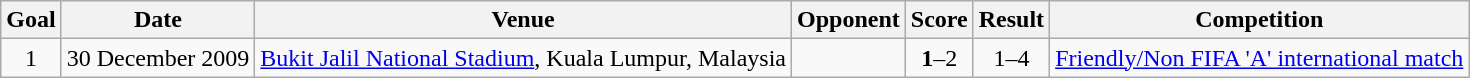<table class="wikitable" align=center style="text-align: left;">
<tr>
<th>Goal</th>
<th>Date</th>
<th>Venue</th>
<th>Opponent</th>
<th>Score</th>
<th>Result</th>
<th>Competition</th>
</tr>
<tr>
<td align="center">1</td>
<td>30 December 2009</td>
<td><a href='#'>Bukit Jalil National Stadium</a>, Kuala Lumpur, Malaysia</td>
<td></td>
<td align="center"><strong>1</strong>–2</td>
<td align="center">1–4</td>
<td><a href='#'>Friendly/Non FIFA 'A' international match</a></td>
</tr>
</table>
